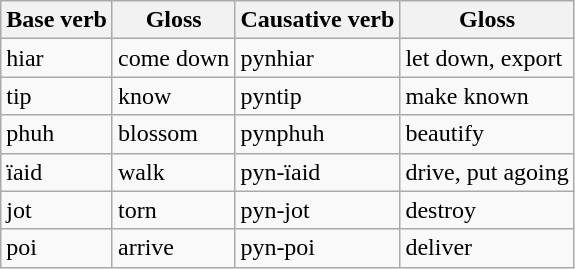<table class="wikitable">
<tr>
<th>Base verb</th>
<th>Gloss</th>
<th>Causative verb</th>
<th>Gloss</th>
</tr>
<tr>
<td>hiar</td>
<td>come down</td>
<td>pynhiar</td>
<td>let down, export</td>
</tr>
<tr>
<td>tip</td>
<td>know</td>
<td>pyntip</td>
<td>make known</td>
</tr>
<tr>
<td>phuh</td>
<td>blossom</td>
<td>pynphuh</td>
<td>beautify</td>
</tr>
<tr>
<td>ïaid</td>
<td>walk</td>
<td>pyn-ïaid</td>
<td>drive, put agoing</td>
</tr>
<tr>
<td>jot</td>
<td>torn</td>
<td>pyn-jot</td>
<td>destroy</td>
</tr>
<tr>
<td>poi</td>
<td>arrive</td>
<td>pyn-poi</td>
<td>deliver</td>
</tr>
</table>
